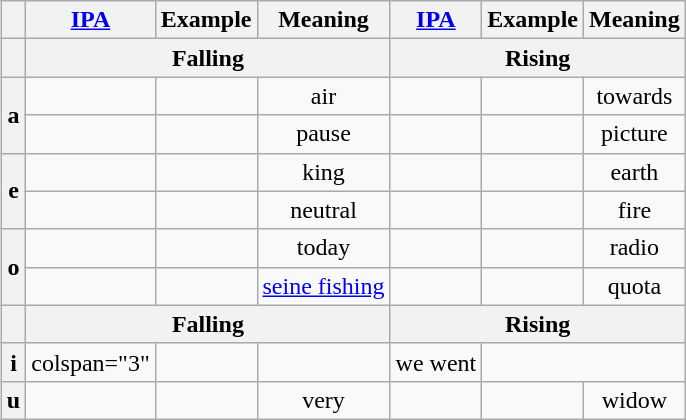<table class="wikitable" style="text-align: center; float: right;">
<tr>
<th></th>
<th><a href='#'>IPA</a></th>
<th>Example</th>
<th>Meaning</th>
<th><a href='#'>IPA</a></th>
<th>Example</th>
<th>Meaning</th>
</tr>
<tr>
<th></th>
<th colspan="3">Falling</th>
<th colspan="3">Rising</th>
</tr>
<tr>
<th rowspan="2">a</th>
<td></td>
<td></td>
<td>air</td>
<td></td>
<td></td>
<td>towards</td>
</tr>
<tr>
<td></td>
<td></td>
<td>pause</td>
<td></td>
<td></td>
<td>picture</td>
</tr>
<tr>
<th rowspan="2">e</th>
<td></td>
<td></td>
<td>king</td>
<td></td>
<td></td>
<td>earth</td>
</tr>
<tr>
<td></td>
<td></td>
<td>neutral</td>
<td></td>
<td></td>
<td>fire</td>
</tr>
<tr>
<th rowspan="2">o</th>
<td></td>
<td></td>
<td>today</td>
<td></td>
<td></td>
<td>radio</td>
</tr>
<tr>
<td></td>
<td></td>
<td><a href='#'>seine fishing</a></td>
<td></td>
<td></td>
<td>quota</td>
</tr>
<tr>
<th></th>
<th colspan="3">Falling</th>
<th colspan="3">Rising</th>
</tr>
<tr>
<th>i</th>
<td>colspan="3" </td>
<td></td>
<td></td>
<td>we went</td>
</tr>
<tr>
<th>u</th>
<td></td>
<td></td>
<td>very</td>
<td></td>
<td></td>
<td>widow</td>
</tr>
</table>
